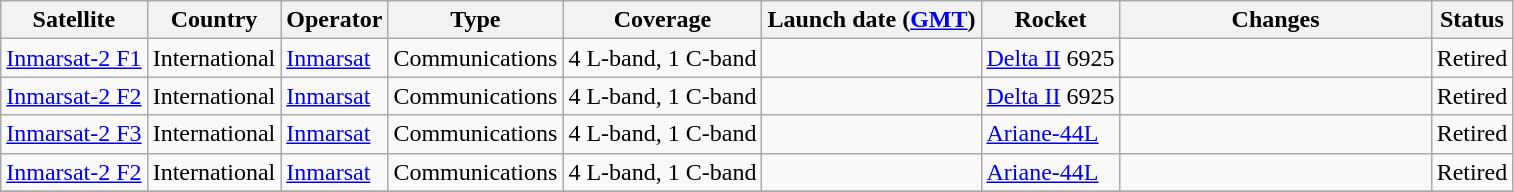<table class="wikitable sortable" border="1"}>
<tr>
<th>Satellite</th>
<th>Country</th>
<th>Operator</th>
<th>Type</th>
<th>Coverage </th>
<th>Launch date  (<a href='#'>GMT</a>) </th>
<th>Rocket</th>
<th width="200pt">Changes</th>
<th>Status </th>
</tr>
<tr>
<td><a href='#'>Inmarsat-2 F1</a></td>
<td>International</td>
<td><a href='#'>Inmarsat</a></td>
<td>Communications</td>
<td>4 L-band, 1 C-band</td>
<td></td>
<td><a href='#'>Delta II</a> 6925</td>
<td></td>
<td>Retired</td>
</tr>
<tr>
<td><a href='#'>Inmarsat-2 F2</a></td>
<td>International</td>
<td><a href='#'>Inmarsat</a></td>
<td>Communications</td>
<td>4 L-band, 1 C-band</td>
<td></td>
<td><a href='#'>Delta II</a> 6925</td>
<td></td>
<td>Retired</td>
</tr>
<tr>
<td><a href='#'>Inmarsat-2 F3</a></td>
<td>International</td>
<td><a href='#'>Inmarsat</a></td>
<td>Communications</td>
<td>4 L-band, 1 C-band</td>
<td></td>
<td><a href='#'>Ariane-44L</a></td>
<td></td>
<td>Retired</td>
</tr>
<tr>
<td><a href='#'>Inmarsat-2 F2</a></td>
<td>International</td>
<td><a href='#'>Inmarsat</a></td>
<td>Communications</td>
<td>4 L-band, 1 C-band</td>
<td></td>
<td><a href='#'>Ariane-44L</a></td>
<td></td>
<td>Retired</td>
</tr>
<tr>
</tr>
</table>
